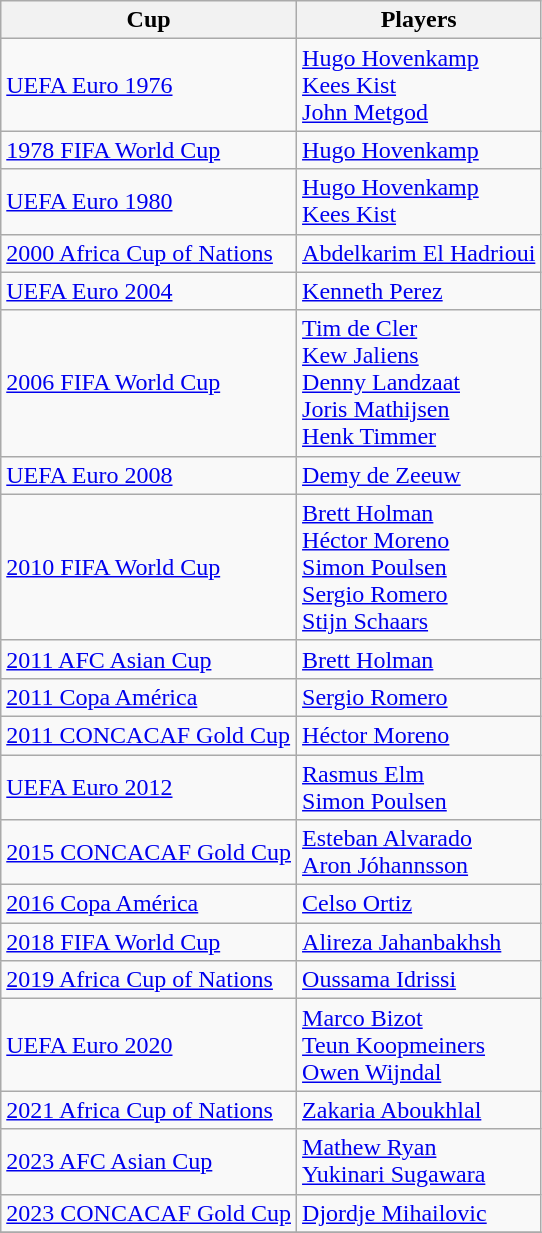<table class="wikitable" style="text-align: left">
<tr style="text-align: center">
<th>Cup</th>
<th>Players</th>
</tr>
<tr>
<td align="left"> <a href='#'>UEFA Euro 1976</a></td>
<td> <a href='#'>Hugo Hovenkamp</a><br> <a href='#'>Kees Kist</a><br> <a href='#'>John Metgod</a></td>
</tr>
<tr>
<td align="left"> <a href='#'>1978 FIFA World Cup</a></td>
<td> <a href='#'>Hugo Hovenkamp</a></td>
</tr>
<tr>
<td align="left"> <a href='#'>UEFA Euro 1980</a></td>
<td> <a href='#'>Hugo Hovenkamp</a><br> <a href='#'>Kees Kist</a></td>
</tr>
<tr>
<td align="left"> <a href='#'>2000 Africa Cup of Nations</a></td>
<td> <a href='#'>Abdelkarim El Hadrioui</a></td>
</tr>
<tr>
<td align="left"> <a href='#'>UEFA Euro 2004</a></td>
<td> <a href='#'>Kenneth Perez</a></td>
</tr>
<tr>
<td align="left"> <a href='#'>2006 FIFA World Cup</a></td>
<td> <a href='#'>Tim de Cler</a><br> <a href='#'>Kew Jaliens</a><br> <a href='#'>Denny Landzaat</a><br> <a href='#'>Joris Mathijsen</a><br> <a href='#'>Henk Timmer</a></td>
</tr>
<tr>
<td align="left"> <a href='#'>UEFA Euro 2008</a></td>
<td> <a href='#'>Demy de Zeeuw</a></td>
</tr>
<tr>
<td align="left"> <a href='#'>2010 FIFA World Cup</a></td>
<td> <a href='#'>Brett Holman</a><br> <a href='#'>Héctor Moreno</a><br> <a href='#'>Simon Poulsen</a><br> <a href='#'>Sergio Romero</a><br> <a href='#'>Stijn Schaars</a></td>
</tr>
<tr>
<td align="left"> <a href='#'>2011 AFC Asian Cup</a></td>
<td> <a href='#'>Brett Holman</a></td>
</tr>
<tr>
<td align="left"> <a href='#'>2011 Copa América</a></td>
<td> <a href='#'>Sergio Romero</a></td>
</tr>
<tr>
<td align="left"> <a href='#'>2011 CONCACAF Gold Cup</a></td>
<td> <a href='#'>Héctor Moreno</a></td>
</tr>
<tr>
<td align="left"> <a href='#'>UEFA Euro 2012</a></td>
<td> <a href='#'>Rasmus Elm</a><br> <a href='#'>Simon Poulsen</a></td>
</tr>
<tr>
<td align="left"> <a href='#'>2015 CONCACAF Gold Cup</a></td>
<td> <a href='#'>Esteban Alvarado</a><br> <a href='#'>Aron Jóhannsson</a></td>
</tr>
<tr>
<td align="left"> <a href='#'>2016 Copa América</a></td>
<td> <a href='#'>Celso Ortiz</a></td>
</tr>
<tr>
<td align="left"> <a href='#'>2018 FIFA World Cup</a></td>
<td> <a href='#'>Alireza Jahanbakhsh</a></td>
</tr>
<tr>
<td align="left"> <a href='#'>2019 Africa Cup of Nations</a></td>
<td> <a href='#'>Oussama Idrissi</a></td>
</tr>
<tr>
<td align="left"> <a href='#'>UEFA Euro 2020</a></td>
<td> <a href='#'>Marco Bizot</a><br> <a href='#'>Teun Koopmeiners</a><br> <a href='#'>Owen Wijndal</a></td>
</tr>
<tr>
<td align="left"> <a href='#'>2021 Africa Cup of Nations</a></td>
<td> <a href='#'>Zakaria Aboukhlal</a></td>
</tr>
<tr>
<td align="left"> <a href='#'>2023 AFC Asian Cup</a></td>
<td> <a href='#'>Mathew Ryan</a><br> <a href='#'>Yukinari Sugawara</a></td>
</tr>
<tr>
<td align="left"> <a href='#'>2023 CONCACAF Gold Cup</a></td>
<td> <a href='#'>Djordje Mihailovic</a></td>
</tr>
<tr>
</tr>
</table>
